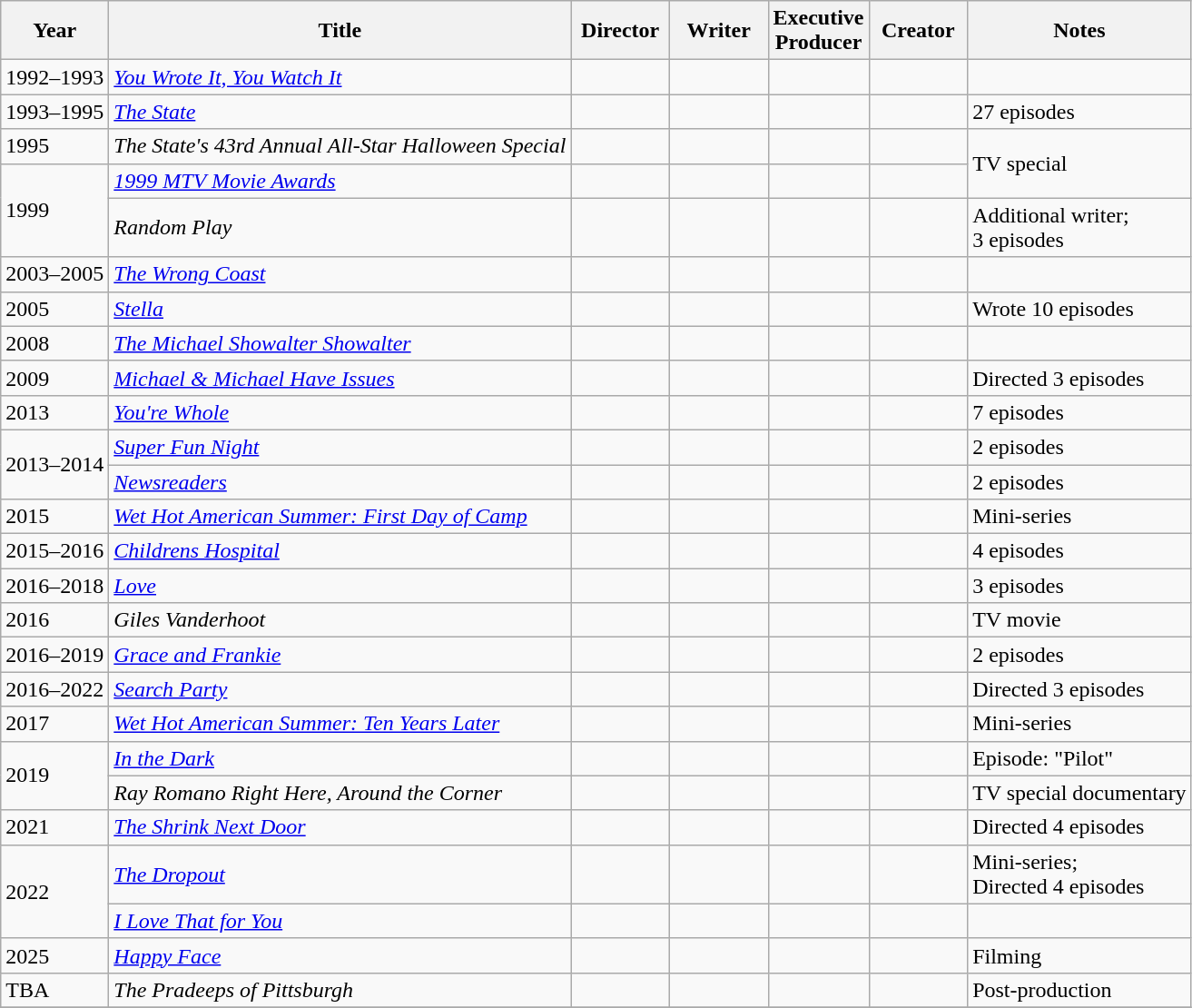<table class="wikitable">
<tr>
<th>Year</th>
<th>Title</th>
<th width=65>Director</th>
<th width=65>Writer</th>
<th width=65>Executive<br>Producer</th>
<th width=65>Creator</th>
<th>Notes</th>
</tr>
<tr>
<td>1992–1993</td>
<td><em><a href='#'>You Wrote It, You Watch It</a></em></td>
<td></td>
<td></td>
<td></td>
<td></td>
<td></td>
</tr>
<tr>
<td>1993–1995</td>
<td><em><a href='#'>The State</a></em></td>
<td></td>
<td></td>
<td></td>
<td></td>
<td>27 episodes</td>
</tr>
<tr>
<td>1995</td>
<td><em>The State's 43rd Annual All-Star Halloween Special</em></td>
<td></td>
<td></td>
<td></td>
<td></td>
<td rowspan="2">TV special</td>
</tr>
<tr>
<td rowspan="2">1999</td>
<td><em><a href='#'>1999 MTV Movie Awards</a></em></td>
<td></td>
<td></td>
<td></td>
<td></td>
</tr>
<tr>
<td><em>Random Play</em></td>
<td></td>
<td></td>
<td></td>
<td></td>
<td>Additional writer;<br>3 episodes</td>
</tr>
<tr>
<td>2003–2005</td>
<td><em><a href='#'>The Wrong Coast</a></em></td>
<td></td>
<td></td>
<td></td>
<td></td>
<td></td>
</tr>
<tr>
<td>2005</td>
<td><em><a href='#'>Stella</a></em></td>
<td></td>
<td></td>
<td></td>
<td></td>
<td>Wrote 10 episodes</td>
</tr>
<tr>
<td>2008</td>
<td><em><a href='#'>The Michael Showalter Showalter</a></em></td>
<td></td>
<td></td>
<td></td>
<td></td>
<td></td>
</tr>
<tr>
<td>2009</td>
<td><em><a href='#'>Michael & Michael Have Issues</a></em></td>
<td></td>
<td></td>
<td></td>
<td></td>
<td>Directed 3 episodes</td>
</tr>
<tr>
<td>2013</td>
<td><em><a href='#'>You're Whole</a></em></td>
<td></td>
<td></td>
<td></td>
<td></td>
<td>7 episodes</td>
</tr>
<tr>
<td rowspan="2">2013–2014</td>
<td><em><a href='#'>Super Fun Night</a></em></td>
<td></td>
<td></td>
<td></td>
<td></td>
<td>2 episodes</td>
</tr>
<tr>
<td><em><a href='#'>Newsreaders</a></em></td>
<td></td>
<td></td>
<td></td>
<td></td>
<td>2 episodes</td>
</tr>
<tr>
<td>2015</td>
<td><em><a href='#'>Wet Hot American Summer: First Day of Camp</a></em></td>
<td></td>
<td></td>
<td></td>
<td></td>
<td>Mini-series</td>
</tr>
<tr>
<td>2015–2016</td>
<td><em><a href='#'>Childrens Hospital</a></em></td>
<td></td>
<td></td>
<td></td>
<td></td>
<td>4 episodes</td>
</tr>
<tr>
<td>2016–2018</td>
<td><em><a href='#'>Love</a></em></td>
<td></td>
<td></td>
<td></td>
<td></td>
<td>3 episodes</td>
</tr>
<tr>
<td>2016</td>
<td><em>Giles Vanderhoot</em></td>
<td></td>
<td></td>
<td></td>
<td></td>
<td>TV movie</td>
</tr>
<tr>
<td>2016–2019</td>
<td><em><a href='#'>Grace and Frankie</a></em></td>
<td></td>
<td></td>
<td></td>
<td></td>
<td>2 episodes</td>
</tr>
<tr>
<td>2016–2022</td>
<td><em><a href='#'>Search Party</a></em></td>
<td></td>
<td></td>
<td></td>
<td></td>
<td>Directed 3 episodes</td>
</tr>
<tr>
<td>2017</td>
<td><em><a href='#'>Wet Hot American Summer: Ten Years Later</a></em></td>
<td></td>
<td></td>
<td></td>
<td></td>
<td>Mini-series</td>
</tr>
<tr>
<td rowspan="2">2019</td>
<td><em><a href='#'>In the Dark</a></em></td>
<td></td>
<td></td>
<td></td>
<td></td>
<td>Episode: "Pilot"</td>
</tr>
<tr>
<td><em>Ray Romano Right Here, Around the Corner</em></td>
<td></td>
<td></td>
<td></td>
<td></td>
<td>TV special documentary</td>
</tr>
<tr>
<td>2021</td>
<td><em><a href='#'>The Shrink Next Door</a></em></td>
<td></td>
<td></td>
<td></td>
<td></td>
<td>Directed 4 episodes</td>
</tr>
<tr>
<td rowspan="2">2022</td>
<td><em><a href='#'>The Dropout</a></em></td>
<td></td>
<td></td>
<td></td>
<td></td>
<td>Mini-series;<br>Directed 4 episodes</td>
</tr>
<tr>
<td><em><a href='#'>I Love That for You</a></em></td>
<td></td>
<td></td>
<td></td>
<td></td>
<td></td>
</tr>
<tr>
<td>2025</td>
<td><em><a href='#'>Happy Face</a></em></td>
<td></td>
<td></td>
<td></td>
<td></td>
<td>Filming</td>
</tr>
<tr>
<td>TBA</td>
<td><em>The Pradeeps of Pittsburgh</em></td>
<td></td>
<td></td>
<td></td>
<td></td>
<td>Post-production</td>
</tr>
<tr>
</tr>
</table>
